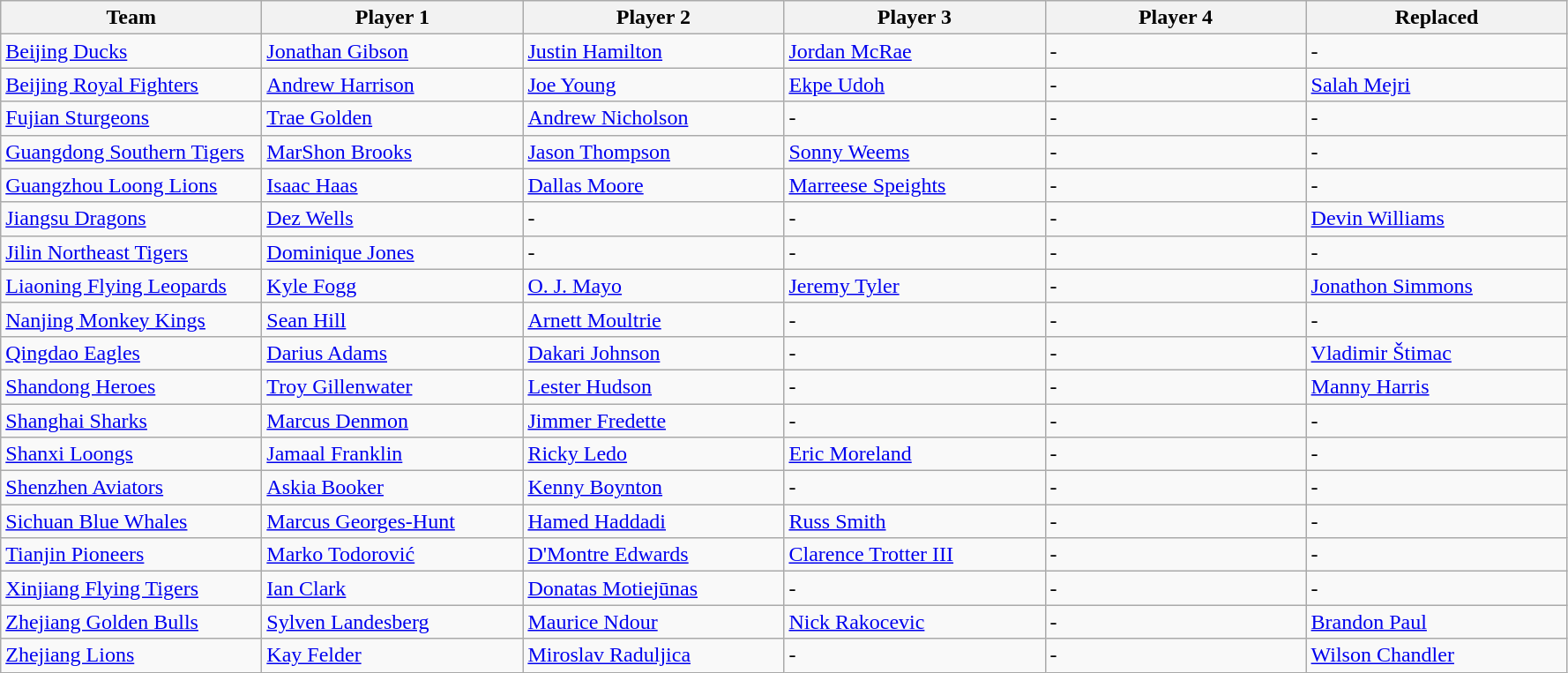<table class="wikitable">
<tr>
<th style="width:190px;"><strong>Team</strong></th>
<th style="width:190px;"><strong>Player 1</strong></th>
<th style="width:190px;"><strong>Player 2</strong></th>
<th style="width:190px;"><strong>Player 3</strong></th>
<th style="width:190px;"><strong>Player 4</strong></th>
<th style="width:190px;"><strong>Replaced</strong></th>
</tr>
<tr>
<td><a href='#'>Beijing Ducks</a></td>
<td> <a href='#'>Jonathan Gibson</a></td>
<td> <a href='#'>Justin Hamilton</a></td>
<td> <a href='#'>Jordan McRae</a></td>
<td>-</td>
<td>-</td>
</tr>
<tr>
<td><a href='#'>Beijing Royal Fighters</a></td>
<td> <a href='#'>Andrew Harrison</a></td>
<td> <a href='#'>Joe Young</a></td>
<td> <a href='#'>Ekpe Udoh</a></td>
<td>-</td>
<td> <a href='#'>Salah Mejri</a></td>
</tr>
<tr>
<td><a href='#'>Fujian Sturgeons</a></td>
<td> <a href='#'>Trae Golden</a></td>
<td> <a href='#'>Andrew Nicholson</a></td>
<td>-</td>
<td>-</td>
<td>-</td>
</tr>
<tr>
<td><a href='#'>Guangdong Southern Tigers</a></td>
<td> <a href='#'>MarShon Brooks</a></td>
<td> <a href='#'>Jason Thompson</a></td>
<td> <a href='#'>Sonny Weems</a></td>
<td>-</td>
<td>-</td>
</tr>
<tr>
<td><a href='#'>Guangzhou Loong Lions</a></td>
<td> <a href='#'>Isaac Haas</a></td>
<td> <a href='#'>Dallas Moore</a></td>
<td> <a href='#'>Marreese Speights</a></td>
<td>-</td>
<td>-</td>
</tr>
<tr>
<td><a href='#'>Jiangsu Dragons</a></td>
<td> <a href='#'>Dez Wells</a></td>
<td>-</td>
<td>-</td>
<td>-</td>
<td> <a href='#'>Devin Williams</a></td>
</tr>
<tr>
<td><a href='#'>Jilin Northeast Tigers</a></td>
<td> <a href='#'>Dominique Jones</a></td>
<td>-</td>
<td>-</td>
<td>-</td>
<td>-</td>
</tr>
<tr>
<td><a href='#'>Liaoning Flying Leopards</a></td>
<td> <a href='#'>Kyle Fogg</a></td>
<td> <a href='#'>O. J. Mayo</a></td>
<td> <a href='#'>Jeremy Tyler</a></td>
<td>-</td>
<td> <a href='#'>Jonathon Simmons</a></td>
</tr>
<tr>
<td><a href='#'>Nanjing Monkey Kings</a></td>
<td> <a href='#'>Sean Hill</a></td>
<td> <a href='#'>Arnett Moultrie</a></td>
<td>-</td>
<td>-</td>
<td>-</td>
</tr>
<tr>
<td><a href='#'>Qingdao Eagles</a></td>
<td> <a href='#'>Darius Adams</a></td>
<td> <a href='#'>Dakari Johnson</a></td>
<td>-</td>
<td>-</td>
<td> <a href='#'>Vladimir Štimac</a></td>
</tr>
<tr>
<td><a href='#'>Shandong Heroes</a></td>
<td> <a href='#'>Troy Gillenwater</a></td>
<td> <a href='#'>Lester Hudson</a></td>
<td>-</td>
<td>-</td>
<td> <a href='#'>Manny Harris</a></td>
</tr>
<tr>
<td><a href='#'>Shanghai Sharks</a></td>
<td> <a href='#'>Marcus Denmon</a></td>
<td> <a href='#'>Jimmer Fredette</a></td>
<td>-</td>
<td>-</td>
<td>-</td>
</tr>
<tr>
<td><a href='#'>Shanxi Loongs</a></td>
<td> <a href='#'>Jamaal Franklin</a></td>
<td> <a href='#'>Ricky Ledo</a></td>
<td> <a href='#'>Eric Moreland</a></td>
<td>-</td>
<td>-</td>
</tr>
<tr>
<td><a href='#'>Shenzhen Aviators</a></td>
<td> <a href='#'>Askia Booker</a></td>
<td> <a href='#'>Kenny Boynton</a></td>
<td>-</td>
<td>-</td>
<td>-</td>
</tr>
<tr>
<td><a href='#'>Sichuan Blue Whales</a></td>
<td> <a href='#'>Marcus Georges-Hunt</a></td>
<td> <a href='#'>Hamed Haddadi</a></td>
<td> <a href='#'>Russ Smith</a></td>
<td>-</td>
<td>-</td>
</tr>
<tr>
<td><a href='#'>Tianjin Pioneers</a></td>
<td> <a href='#'>Marko Todorović</a></td>
<td> <a href='#'>D'Montre Edwards</a></td>
<td> <a href='#'>Clarence Trotter III</a></td>
<td>-</td>
<td>-</td>
</tr>
<tr>
<td><a href='#'>Xinjiang Flying Tigers</a></td>
<td> <a href='#'>Ian Clark</a></td>
<td> <a href='#'>Donatas Motiejūnas</a></td>
<td>-</td>
<td>-</td>
<td>-</td>
</tr>
<tr>
<td><a href='#'>Zhejiang Golden Bulls</a></td>
<td> <a href='#'>Sylven Landesberg</a></td>
<td> <a href='#'>Maurice Ndour</a></td>
<td> <a href='#'>Nick Rakocevic</a></td>
<td>-</td>
<td> <a href='#'>Brandon Paul</a></td>
</tr>
<tr>
<td><a href='#'>Zhejiang Lions</a></td>
<td> <a href='#'>Kay Felder</a></td>
<td> <a href='#'>Miroslav Raduljica</a></td>
<td>-</td>
<td>-</td>
<td> <a href='#'>Wilson Chandler</a></td>
</tr>
</table>
